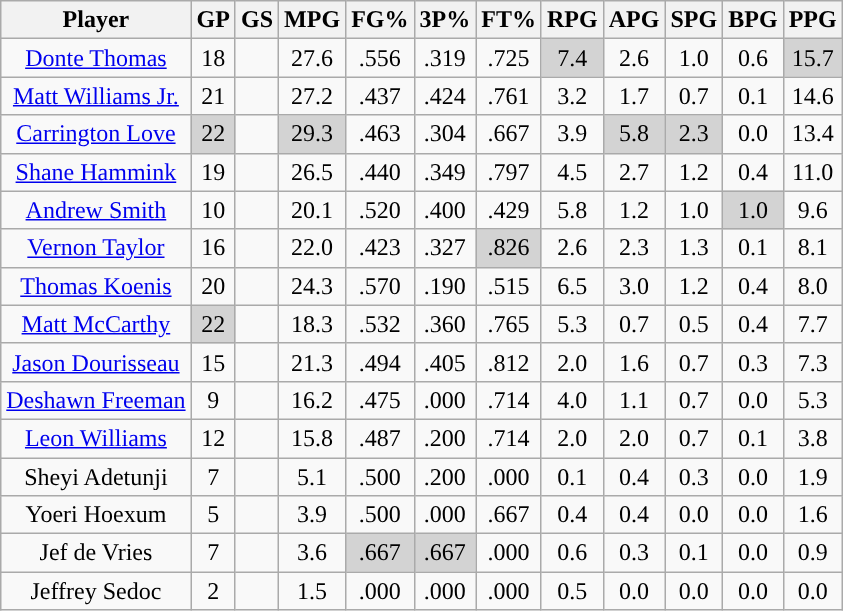<table class="wikitable sortable" style="text-align:center;">
<tr>
<th>Player</th>
<th>GP</th>
<th>GS</th>
<th>MPG</th>
<th>FG%</th>
<th>3P%</th>
<th>FT%</th>
<th>RPG</th>
<th>APG</th>
<th>SPG</th>
<th>BPG</th>
<th>PPG</th>
</tr>
<tr>
<td><a href='#'>Donte Thomas</a></td>
<td>18</td>
<td></td>
<td>27.6</td>
<td>.556</td>
<td>.319</td>
<td>.725</td>
<td style="background:#D3D3D3;">7.4</td>
<td>2.6</td>
<td>1.0</td>
<td>0.6</td>
<td style="background:#D3D3D3;">15.7</td>
</tr>
<tr>
<td><a href='#'>Matt Williams Jr.</a></td>
<td>21</td>
<td></td>
<td>27.2</td>
<td>.437</td>
<td>.424</td>
<td>.761</td>
<td>3.2</td>
<td>1.7</td>
<td>0.7</td>
<td>0.1</td>
<td>14.6</td>
</tr>
<tr>
<td><a href='#'>Carrington Love</a></td>
<td style="background:#D3D3D3;">22</td>
<td></td>
<td style="background:#D3D3D3;">29.3</td>
<td>.463</td>
<td>.304</td>
<td>.667</td>
<td>3.9</td>
<td style="background:#D3D3D3;">5.8</td>
<td style="background:#D3D3D3;">2.3</td>
<td>0.0</td>
<td>13.4</td>
</tr>
<tr>
<td><a href='#'>Shane Hammink</a></td>
<td>19</td>
<td></td>
<td>26.5</td>
<td>.440</td>
<td>.349</td>
<td>.797</td>
<td>4.5</td>
<td>2.7</td>
<td>1.2</td>
<td>0.4</td>
<td>11.0</td>
</tr>
<tr>
<td><a href='#'>Andrew Smith</a></td>
<td>10</td>
<td></td>
<td>20.1</td>
<td>.520</td>
<td>.400</td>
<td>.429</td>
<td>5.8</td>
<td>1.2</td>
<td>1.0</td>
<td style="background:#D3D3D3;">1.0</td>
<td>9.6</td>
</tr>
<tr>
<td><a href='#'>Vernon Taylor</a></td>
<td>16</td>
<td></td>
<td>22.0</td>
<td>.423</td>
<td>.327</td>
<td style="background:#D3D3D3;">.826</td>
<td>2.6</td>
<td>2.3</td>
<td>1.3</td>
<td>0.1</td>
<td>8.1</td>
</tr>
<tr>
<td><a href='#'>Thomas Koenis</a></td>
<td>20</td>
<td></td>
<td>24.3</td>
<td>.570</td>
<td>.190</td>
<td>.515</td>
<td>6.5</td>
<td>3.0</td>
<td>1.2</td>
<td>0.4</td>
<td>8.0</td>
</tr>
<tr>
<td><a href='#'>Matt McCarthy</a></td>
<td style="background:#D3D3D3;">22</td>
<td></td>
<td>18.3</td>
<td>.532</td>
<td>.360</td>
<td>.765</td>
<td>5.3</td>
<td>0.7</td>
<td>0.5</td>
<td>0.4</td>
<td>7.7</td>
</tr>
<tr>
<td><a href='#'>Jason Dourisseau</a></td>
<td>15</td>
<td></td>
<td>21.3</td>
<td>.494</td>
<td>.405</td>
<td>.812</td>
<td>2.0</td>
<td>1.6</td>
<td>0.7</td>
<td>0.3</td>
<td>7.3</td>
</tr>
<tr>
<td><a href='#'>Deshawn Freeman</a></td>
<td>9</td>
<td></td>
<td>16.2</td>
<td>.475</td>
<td>.000</td>
<td>.714</td>
<td>4.0</td>
<td>1.1</td>
<td>0.7</td>
<td>0.0</td>
<td>5.3</td>
</tr>
<tr>
<td><a href='#'>Leon Williams</a></td>
<td>12</td>
<td></td>
<td>15.8</td>
<td>.487</td>
<td>.200</td>
<td>.714</td>
<td>2.0</td>
<td>2.0</td>
<td>0.7</td>
<td>0.1</td>
<td>3.8</td>
</tr>
<tr>
<td>Sheyi Adetunji</td>
<td>7</td>
<td></td>
<td>5.1</td>
<td>.500</td>
<td>.200</td>
<td>.000</td>
<td>0.1</td>
<td>0.4</td>
<td>0.3</td>
<td>0.0</td>
<td>1.9</td>
</tr>
<tr>
<td>Yoeri Hoexum</td>
<td>5</td>
<td></td>
<td>3.9</td>
<td>.500</td>
<td>.000</td>
<td>.667</td>
<td>0.4</td>
<td>0.4</td>
<td>0.0</td>
<td>0.0</td>
<td>1.6</td>
</tr>
<tr>
<td>Jef de Vries</td>
<td>7</td>
<td></td>
<td>3.6</td>
<td style="background:#D3D3D3;">.667</td>
<td style="background:#D3D3D3;">.667</td>
<td>.000</td>
<td>0.6</td>
<td>0.3</td>
<td>0.1</td>
<td>0.0</td>
<td>0.9</td>
</tr>
<tr>
<td>Jeffrey Sedoc</td>
<td>2</td>
<td></td>
<td>1.5</td>
<td>.000</td>
<td>.000</td>
<td>.000</td>
<td>0.5</td>
<td>0.0</td>
<td>0.0</td>
<td>0.0</td>
<td>0.0</td>
</tr>
</table>
